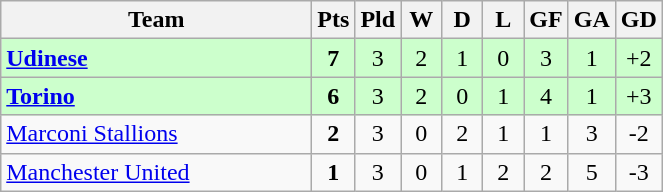<table class="wikitable" style="text-align:center;">
<tr>
<th width=200>Team</th>
<th width=20>Pts</th>
<th width=20>Pld</th>
<th width=20>W</th>
<th width=20>D</th>
<th width=20>L</th>
<th width=20>GF</th>
<th width=20>GA</th>
<th width=20>GD</th>
</tr>
<tr style="background:#ccffcc">
<td style="text-align:left"><strong> <a href='#'>Udinese</a></strong></td>
<td><strong>7</strong></td>
<td>3</td>
<td>2</td>
<td>1</td>
<td>0</td>
<td>3</td>
<td>1</td>
<td>+2</td>
</tr>
<tr style="background:#ccffcc">
<td style="text-align:left"><strong> <a href='#'>Torino</a></strong></td>
<td><strong>6</strong></td>
<td>3</td>
<td>2</td>
<td>0</td>
<td>1</td>
<td>4</td>
<td>1</td>
<td>+3</td>
</tr>
<tr>
<td style="text-align:left"> <a href='#'>Marconi Stallions</a></td>
<td><strong>2</strong></td>
<td>3</td>
<td>0</td>
<td>2</td>
<td>1</td>
<td>1</td>
<td>3</td>
<td>-2</td>
</tr>
<tr>
<td style="text-align:left"> <a href='#'>Manchester United</a></td>
<td><strong>1</strong></td>
<td>3</td>
<td>0</td>
<td>1</td>
<td>2</td>
<td>2</td>
<td>5</td>
<td>-3</td>
</tr>
</table>
